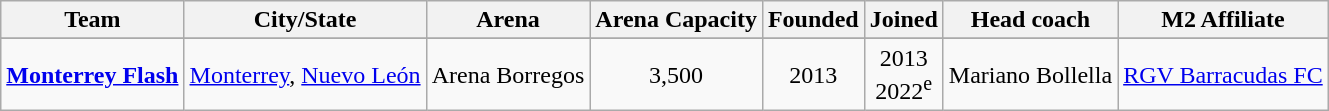<table class="wikitable" style="text-align:center">
<tr>
<th scope="col">Team</th>
<th scope="col">City/State</th>
<th scope="col">Arena</th>
<th scope="col">Arena Capacity</th>
<th scope="col">Founded</th>
<th scope="col">Joined</th>
<th scope="col">Head coach</th>
<th scope="col">M2 Affiliate</th>
</tr>
<tr>
</tr>
<tr>
<td scope="row"><strong><a href='#'>Monterrey Flash</a></strong></td>
<td><a href='#'>Monterrey</a>, <a href='#'>Nuevo León</a></td>
<td>Arena Borregos</td>
<td>3,500</td>
<td>2013</td>
<td>2013<br>2022<sup>e</sup></td>
<td>Mariano Bollella</td>
<td><a href='#'>RGV Barracudas FC</a></td>
</tr>
</table>
